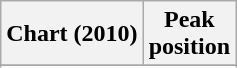<table class="wikitable sortable plainrowheaders" style="text-align:center">
<tr>
<th scope="col">Chart (2010)</th>
<th scope="col">Peak<br>position</th>
</tr>
<tr>
</tr>
<tr>
</tr>
<tr>
</tr>
<tr>
</tr>
<tr>
</tr>
</table>
